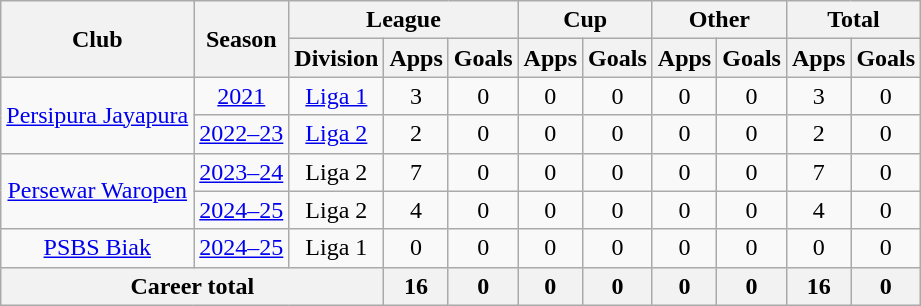<table class="wikitable" style="text-align: center">
<tr>
<th rowspan="2">Club</th>
<th rowspan="2">Season</th>
<th colspan="3">League</th>
<th colspan="2">Cup</th>
<th colspan="2">Other</th>
<th colspan="2">Total</th>
</tr>
<tr>
<th>Division</th>
<th>Apps</th>
<th>Goals</th>
<th>Apps</th>
<th>Goals</th>
<th>Apps</th>
<th>Goals</th>
<th>Apps</th>
<th>Goals</th>
</tr>
<tr>
<td rowspan="2"><a href='#'>Persipura Jayapura</a></td>
<td><a href='#'>2021</a></td>
<td rowspan="1" valign="center"><a href='#'>Liga 1</a></td>
<td>3</td>
<td>0</td>
<td>0</td>
<td>0</td>
<td>0</td>
<td>0</td>
<td>3</td>
<td>0</td>
</tr>
<tr>
<td><a href='#'>2022–23</a></td>
<td rowspan="1" valign="center"><a href='#'>Liga 2</a></td>
<td>2</td>
<td>0</td>
<td>0</td>
<td>0</td>
<td>0</td>
<td>0</td>
<td>2</td>
<td>0</td>
</tr>
<tr>
<td rowspan="2"><a href='#'>Persewar Waropen</a></td>
<td><a href='#'>2023–24</a></td>
<td rowspan="1" valign="center">Liga 2</td>
<td>7</td>
<td>0</td>
<td>0</td>
<td>0</td>
<td>0</td>
<td>0</td>
<td>7</td>
<td>0</td>
</tr>
<tr>
<td><a href='#'>2024–25</a></td>
<td rowspan="1" valign="center">Liga 2</td>
<td>4</td>
<td>0</td>
<td>0</td>
<td>0</td>
<td>0</td>
<td>0</td>
<td>4</td>
<td>0</td>
</tr>
<tr>
<td rowspan="1"><a href='#'>PSBS Biak</a></td>
<td><a href='#'>2024–25</a></td>
<td rowspan="1">Liga 1</td>
<td>0</td>
<td>0</td>
<td>0</td>
<td>0</td>
<td>0</td>
<td>0</td>
<td>0</td>
<td>0</td>
</tr>
<tr>
<th colspan=3>Career total</th>
<th>16</th>
<th>0</th>
<th>0</th>
<th>0</th>
<th>0</th>
<th>0</th>
<th>16</th>
<th>0</th>
</tr>
</table>
